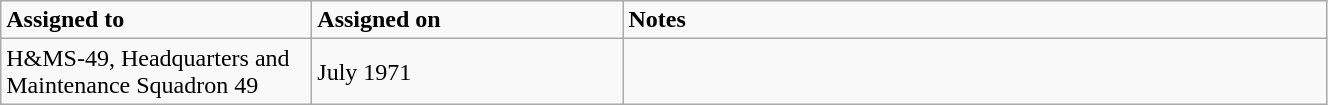<table class="wikitable" style="width: 70%;">
<tr>
<td style="width: 200px;"><strong>Assigned to</strong></td>
<td style="width: 200px;"><strong>Assigned on</strong></td>
<td><strong>Notes</strong></td>
</tr>
<tr>
<td>H&MS-49, Headquarters and Maintenance Squadron 49</td>
<td>July 1971</td>
<td></td>
</tr>
</table>
